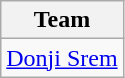<table class="wikitable">
<tr>
<th>Team</th>
</tr>
<tr>
<td><a href='#'>Donji Srem</a></td>
</tr>
</table>
